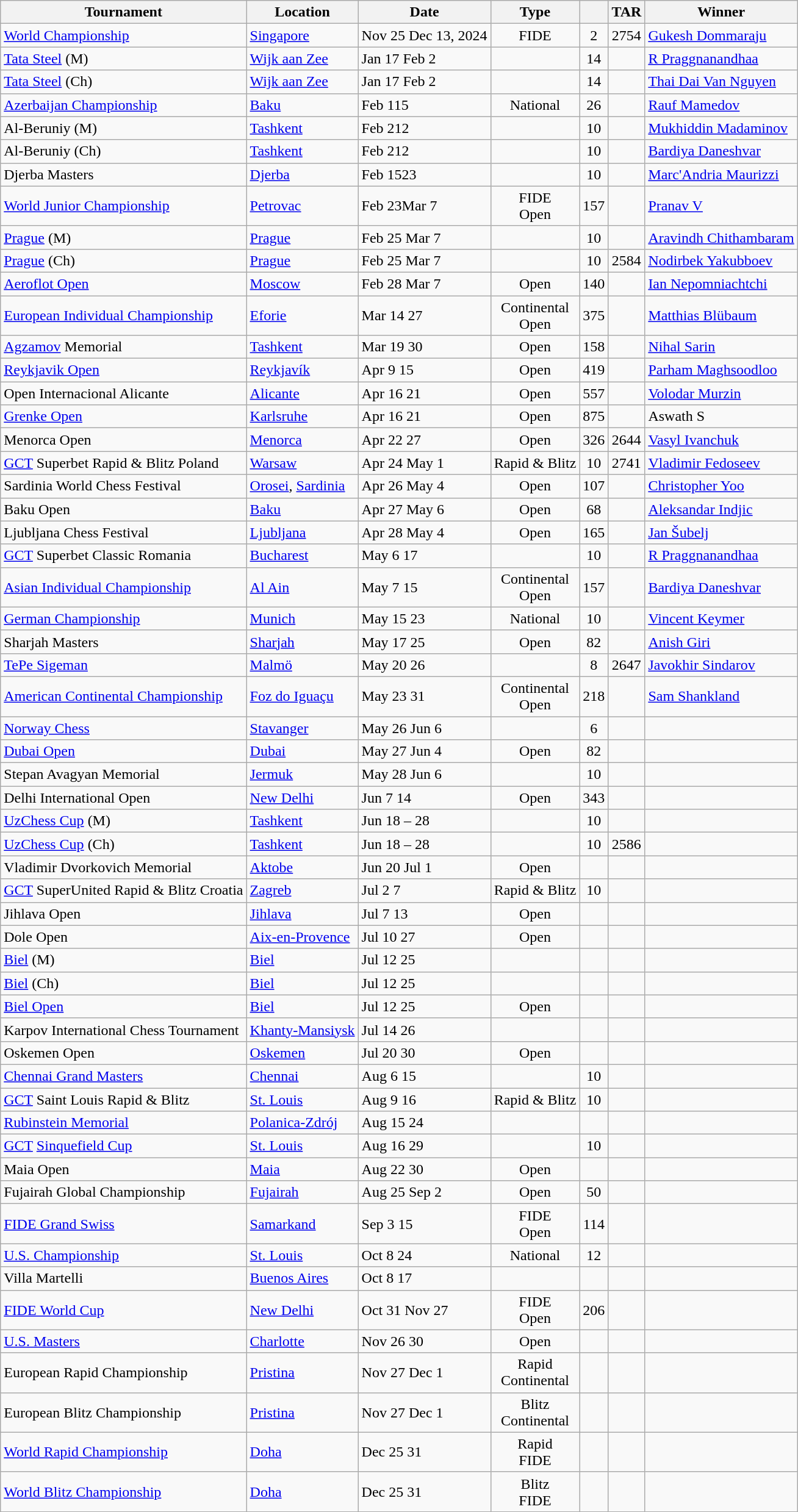<table class="wikitable sortable">
<tr>
<th>Tournament</th>
<th>Location</th>
<th>Date</th>
<th>Type</th>
<th></th>
<th>TAR</th>
<th>Winner</th>
</tr>
<tr>
<td><a href='#'>World Championship</a></td>
<td> <a href='#'>Singapore</a></td>
<td data-sort-value="01-01">Nov 25 Dec 13, 2024</td>
<td align="center">FIDE</td>
<td align="center">2</td>
<td align="center" data-sort-value="2754">2754</td>
<td> <a href='#'>Gukesh Dommaraju</a></td>
</tr>
<tr>
<td><a href='#'>Tata Steel</a> (M)</td>
<td> <a href='#'>Wijk aan Zee</a></td>
<td data-sort-value="02-02">Jan 17 Feb 2</td>
<td align="center"></td>
<td align="center">14</td>
<td align="center" data-sort-value="2763.125"></td>
<td> <a href='#'>R Praggnanandhaa</a></td>
</tr>
<tr>
<td><a href='#'>Tata Steel</a> (Ch)</td>
<td> <a href='#'>Wijk aan Zee</a></td>
<td data-sort-value="02-02">Jan 17 Feb 2</td>
<td align="center"></td>
<td align="center">14</td>
<td align="center" data-sort-value="2618.625"></td>
<td> <a href='#'>Thai Dai Van Nguyen</a></td>
</tr>
<tr>
<td><a href='#'>Azerbaijan Championship</a></td>
<td> <a href='#'>Baku</a></td>
<td data-sort-value="01-15">Feb 115</td>
<td align="center">National</td>
<td align="center">26</td>
<td align="center" data-sort-value="2641.875"></td>
<td> <a href='#'>Rauf Mamedov</a></td>
</tr>
<tr>
<td>Al-Beruniy (M)</td>
<td> <a href='#'>Tashkent</a></td>
<td data-sort-value="02-12">Feb 212</td>
<td></td>
<td align="center">10</td>
<td align="center" data-sort-value="2624.375"></td>
<td> <a href='#'>Mukhiddin Madaminov</a></td>
</tr>
<tr>
<td>Al-Beruniy (Ch)</td>
<td> <a href='#'>Tashkent</a></td>
<td data-sort-value="02-12">Feb 212</td>
<td></td>
<td align="center">10</td>
<td align="center" data-sort-value="2557.625"></td>
<td> <a href='#'>Bardiya Daneshvar</a></td>
</tr>
<tr>
<td>Djerba Masters</td>
<td> <a href='#'>Djerba</a></td>
<td data-sort-value="02-23">Feb 1523</td>
<td></td>
<td align="center">10</td>
<td align="center" data-sort-value="2644.125"></td>
<td> <a href='#'>Marc'Andria Maurizzi</a></td>
</tr>
<tr>
<td><a href='#'>World Junior Championship</a></td>
<td> <a href='#'>Petrovac</a></td>
<td data-sort-value="23-07">Feb 23Mar 7</td>
<td align="center">FIDE<br>Open</td>
<td align="center">157</td>
<td align="center" data-sort-value="2560.5"></td>
<td> <a href='#'>Pranav V</a></td>
</tr>
<tr>
<td><a href='#'>Prague</a> (M)</td>
<td> <a href='#'>Prague</a></td>
<td data-sort-value="03-07">Feb 25 Mar 7</td>
<td align="center"></td>
<td align="center">10</td>
<td align="center" data-sort-value="2721.250"></td>
<td> <a href='#'>Aravindh Chithambaram</a></td>
</tr>
<tr>
<td><a href='#'>Prague</a> (Ch)</td>
<td> <a href='#'>Prague</a></td>
<td data-sort-value="03-07">Feb 25 Mar 7</td>
<td align="center"></td>
<td align="center">10</td>
<td align="center" data-sort-value="2584.000">2584</td>
<td> <a href='#'>Nodirbek Yakubboev</a></td>
</tr>
<tr>
<td><a href='#'>Aeroflot Open</a></td>
<td> <a href='#'>Moscow</a></td>
<td data-sort-value="03-07">Feb 28 Mar 7</td>
<td align="center">Open</td>
<td align="center">140</td>
<td align="center" data-sort-value="2704.625"></td>
<td> <a href='#'>Ian Nepomniachtchi</a></td>
</tr>
<tr>
<td><a href='#'>European Individual Championship</a></td>
<td> <a href='#'>Eforie</a></td>
<td data-sort-value="03-27">Mar 14 27</td>
<td align="center">Continental<br>Open</td>
<td align="center">375</td>
<td align="center" data-sort-value="2671.625"></td>
<td> <a href='#'>Matthias Blübaum</a></td>
</tr>
<tr>
<td><a href='#'>Agzamov</a> Memorial</td>
<td> <a href='#'>Tashkent</a></td>
<td data-sort-value="03-30">Mar 19 30</td>
<td align="center">Open</td>
<td align="center">158</td>
<td align="center" data-sort-value="2643.625"></td>
<td> <a href='#'>Nihal Sarin</a></td>
</tr>
<tr>
<td><a href='#'>Reykjavik Open</a></td>
<td> <a href='#'>Reykjavík</a></td>
<td data-sort-value="04-15">Apr 9 15</td>
<td align="center">Open</td>
<td align="center">419</td>
<td align="center" data-sort-value="2612.75"></td>
<td> <a href='#'>Parham Maghsoodloo</a></td>
</tr>
<tr>
<td>Open Internacional Alicante</td>
<td> <a href='#'>Alicante</a></td>
<td data-sort-value="04-20">Apr 16 21</td>
<td align="center">Open</td>
<td align="center">557</td>
<td align="center" data-sort-value="2599.875"></td>
<td> <a href='#'>Volodar Murzin</a></td>
</tr>
<tr>
<td><a href='#'>Grenke Open</a></td>
<td> <a href='#'>Karlsruhe</a></td>
<td data-sort-value="04-20">Apr 16 21</td>
<td align="center">Open</td>
<td align="center">875</td>
<td align="center" data-sort-value="2638.375"></td>
<td> Aswath S</td>
</tr>
<tr>
<td>Menorca Open</td>
<td> <a href='#'>Menorca</a></td>
<td data-sort-value="04-27">Apr 22 27</td>
<td align="center">Open</td>
<td align="center">326</td>
<td align="center" data-sort-value="2644.000">2644</td>
<td> <a href='#'>Vasyl Ivanchuk</a></td>
</tr>
<tr>
<td><a href='#'>GCT</a> Superbet Rapid & Blitz Poland</td>
<td> <a href='#'>Warsaw</a></td>
<td data-sort-value="05-01">Apr 24 May 1</td>
<td align="center">Rapid & Blitz</td>
<td align="center">10</td>
<td align="center" data-sort-value="2741.000">2741</td>
<td> <a href='#'>Vladimir Fedoseev</a></td>
</tr>
<tr>
<td>Sardinia World Chess Festival</td>
<td> <a href='#'>Orosei</a>, <a href='#'>Sardinia</a></td>
<td>Apr 26 May 4</td>
<td align="center">Open</td>
<td align="center">107</td>
<td align="center" data-sort-value="2593.250"></td>
<td> <a href='#'>Christopher Yoo</a></td>
</tr>
<tr>
<td>Baku Open</td>
<td> <a href='#'>Baku</a></td>
<td>Apr 27 May 6</td>
<td align="center">Open</td>
<td align="center">68</td>
<td align="center" data-sort-value="2591.650"></td>
<td> <a href='#'>Aleksandar Indjic</a></td>
</tr>
<tr>
<td>Ljubljana Chess Festival</td>
<td> <a href='#'>Ljubljana</a></td>
<td>Apr 28 May 4</td>
<td align="center">Open</td>
<td align="center">165</td>
<td align="center" data-sort-value="2559.375"></td>
<td> <a href='#'>Jan Šubelj</a></td>
</tr>
<tr>
<td><a href='#'>GCT</a> Superbet Classic Romania</td>
<td> <a href='#'>Bucharest</a></td>
<td data-sort-value="05-17">May 6 17</td>
<td align="center"></td>
<td align="center">10</td>
<td align="center" data-sort-value="2760.750"></td>
<td> <a href='#'>R Praggnanandhaa</a></td>
</tr>
<tr>
<td><a href='#'>Asian Individual Championship</a></td>
<td> <a href='#'>Al Ain</a></td>
<td data-sort value="07-15">May 7 15</td>
<td align="center">Continental<br>Open</td>
<td align="center">157</td>
<td align="center" data-sort-value="2652.500"></td>
<td> <a href='#'>Bardiya Daneshvar</a></td>
</tr>
<tr>
<td><a href='#'>German Championship</a></td>
<td> <a href='#'>Munich</a></td>
<td data-sort-value="15-23">May 15 23</td>
<td align="center">National</td>
<td align="center">10</td>
<td align="center" data-sort-value="2636.525"></td>
<td> <a href='#'>Vincent Keymer</a></td>
</tr>
<tr>
<td>Sharjah Masters</td>
<td> <a href='#'>Sharjah</a></td>
<td data-sort-value="05-25">May 17 25</td>
<td align="center">Open</td>
<td align="center">82</td>
<td align="center" data-sort-value="2690.375"></td>
<td> <a href='#'>Anish Giri</a></td>
</tr>
<tr>
<td><a href='#'>TePe Sigeman</a></td>
<td> <a href='#'>Malmö</a></td>
<td>May 20 26</td>
<td></td>
<td align="center">8</td>
<td align="center" data-sort-value="2647">2647</td>
<td> <a href='#'>Javokhir Sindarov</a></td>
</tr>
<tr>
<td><a href='#'>American Continental Championship</a></td>
<td> <a href='#'>Foz do Iguaçu</a></td>
<td>May 23 31</td>
<td align="center">Continental<br>Open</td>
<td align="center">218</td>
<td align="center" data-sort-value="2606.125"></td>
<td> <a href='#'>Sam Shankland</a></td>
</tr>
<tr>
<td><a href='#'>Norway Chess</a></td>
<td> <a href='#'>Stavanger</a></td>
<td data-sort-value="06-06">May 26 Jun 6</td>
<td align="center"></td>
<td align="center">6</td>
<td align="center" data-sort-value="2790.667"></td>
<td></td>
</tr>
<tr>
<td><a href='#'>Dubai Open</a></td>
<td> <a href='#'>Dubai</a></td>
<td data-sort-value="27-04">May 27 Jun 4</td>
<td align="center">Open</td>
<td align="center">82</td>
<td align="center" data-sort-value="2620.250"></td>
<td></td>
</tr>
<tr>
<td>Stepan Avagyan Memorial</td>
<td> <a href='#'>Jermuk</a></td>
<td data-sort-value="06-06">May 28 Jun 6</td>
<td align="center"></td>
<td align="center">10</td>
<td align="center" data-sort-value="2678.750"></td>
<td></td>
</tr>
<tr>
<td>Delhi International Open</td>
<td> <a href='#'>New Delhi</a></td>
<td data-sort-value="06-14">Jun 7 14</td>
<td align="center">Open</td>
<td align="center">343</td>
<td align="center" data-sort-value="2550.500"></td>
<td></td>
</tr>
<tr>
<td><a href='#'>UzChess Cup</a> (M)</td>
<td> <a href='#'>Tashkent</a></td>
<td data-sort-value="18-28">Jun 18 – 28</td>
<td align="center"></td>
<td align="center">10</td>
<td align="center" data-sort-value="2742.125"></td>
<td></td>
</tr>
<tr>
<td><a href='#'>UzChess Cup</a> (Ch)</td>
<td> <a href='#'>Tashkent</a></td>
<td data-sort-value="18-28">Jun 18 – 28</td>
<td align="center"></td>
<td align="center">10</td>
<td align="center" data-sort-value="2586.000">2586</td>
<td></td>
</tr>
<tr>
<td>Vladimir Dvorkovich Memorial</td>
<td> <a href='#'>Aktobe</a></td>
<td data-sort-value="21-01">Jun 20 Jul 1</td>
<td align="center">Open</td>
<td align="center"></td>
<td align="center"></td>
<td></td>
</tr>
<tr>
<td><a href='#'>GCT</a> SuperUnited Rapid & Blitz Croatia</td>
<td> <a href='#'>Zagreb</a></td>
<td data-sort-value="07-07">Jul 2 7</td>
<td align="center">Rapid & Blitz</td>
<td align="center">10</td>
<td align="center"></td>
<td></td>
</tr>
<tr>
<td>Jihlava Open</td>
<td> <a href='#'>Jihlava</a></td>
<td>Jul 7 13</td>
<td align="center">Open</td>
<td align="center"></td>
<td align="center"></td>
<td></td>
</tr>
<tr>
<td>Dole Open</td>
<td> <a href='#'>Aix-en-Provence</a></td>
<td data-sort-value="07-07">Jul 10 27</td>
<td align="center">Open</td>
<td></td>
<td></td>
<td></td>
</tr>
<tr>
<td><a href='#'>Biel</a> (M)</td>
<td> <a href='#'>Biel</a></td>
<td data-sort-value="07-07">Jul 12 25</td>
<td></td>
<td></td>
<td></td>
<td></td>
</tr>
<tr>
<td><a href='#'>Biel</a> (Ch)</td>
<td> <a href='#'>Biel</a></td>
<td data-sort-value="07-07">Jul 12 25</td>
<td></td>
<td></td>
<td></td>
<td></td>
</tr>
<tr>
<td><a href='#'>Biel Open</a></td>
<td> <a href='#'>Biel</a></td>
<td data-sort-value="07-07">Jul 12 25</td>
<td align="center">Open</td>
<td></td>
<td></td>
<td></td>
</tr>
<tr>
<td>Karpov International Chess Tournament</td>
<td> <a href='#'>Khanty-Mansiysk</a></td>
<td>Jul 14 26</td>
<td align="center"></td>
<td align="center"></td>
<td align="center"></td>
<td></td>
</tr>
<tr>
<td>Oskemen Open</td>
<td> <a href='#'>Oskemen</a></td>
<td>Jul 20 30</td>
<td align="center">Open</td>
<td align="center"></td>
<td align="center"></td>
<td></td>
</tr>
<tr>
<td><a href='#'>Chennai Grand Masters</a></td>
<td> <a href='#'>Chennai</a></td>
<td data-sort-value="6-15">Aug 6 15</td>
<td></td>
<td align="center">10</td>
<td></td>
<td></td>
</tr>
<tr>
<td><a href='#'>GCT</a> Saint Louis Rapid & Blitz</td>
<td> <a href='#'>St. Louis</a></td>
<td data-sort-value="08-16">Aug 9 16</td>
<td align="center">Rapid & Blitz</td>
<td align="center">10</td>
<td align="center"></td>
<td></td>
</tr>
<tr>
<td><a href='#'>Rubinstein Memorial</a></td>
<td> <a href='#'>Polanica-Zdrój</a></td>
<td data-sort-value="15-24">Aug 15 24</td>
<td></td>
<td></td>
<td></td>
<td></td>
</tr>
<tr>
<td><a href='#'>GCT</a> <a href='#'>Sinquefield Cup</a></td>
<td> <a href='#'>St. Louis</a></td>
<td data-sort-value="08-29">Aug 16 29</td>
<td align="center"></td>
<td align="center">10</td>
<td align="center"></td>
<td></td>
</tr>
<tr>
<td>Maia Open</td>
<td> <a href='#'>Maia</a></td>
<td data-sort-value="08-29">Aug 22 30</td>
<td align="center">Open</td>
<td></td>
<td></td>
<td></td>
</tr>
<tr>
<td>Fujairah Global Championship</td>
<td> <a href='#'>Fujairah</a></td>
<td data-sort-value="09-02">Aug 25 Sep 2</td>
<td align="center">Open</td>
<td align="center">50</td>
<td></td>
<td></td>
</tr>
<tr>
<td><a href='#'>FIDE Grand Swiss</a></td>
<td> <a href='#'>Samarkand</a></td>
<td data-sort-value="09-15">Sep 3 15</td>
<td align="center">FIDE<br>Open</td>
<td align="center">114</td>
<td align="center"></td>
<td></td>
</tr>
<tr>
<td><a href='#'>U.S. Championship</a></td>
<td> <a href='#'>St. Louis</a></td>
<td data-sort-value="10-08">Oct 8 24</td>
<td align="center">National</td>
<td align="center">12</td>
<td></td>
<td></td>
</tr>
<tr>
<td>Villa Martelli</td>
<td> <a href='#'>Buenos Aires</a></td>
<td data-sort-value="10-08">Oct 8 17</td>
<td align="center"></td>
<td align="center"></td>
<td></td>
<td></td>
</tr>
<tr>
<td><a href='#'>FIDE World Cup</a></td>
<td> <a href='#'>New Delhi</a></td>
<td data-sort-value="11-27">Oct 31 Nov 27</td>
<td align="center">FIDE<br>Open</td>
<td align="center">206</td>
<td align="center"></td>
<td></td>
</tr>
<tr>
<td><a href='#'>U.S. Masters</a></td>
<td> <a href='#'>Charlotte</a></td>
<td data-sort-value="11-30">Nov 26 30</td>
<td align="center">Open</td>
<td></td>
<td></td>
<td></td>
</tr>
<tr>
<td>European Rapid Championship</td>
<td> <a href='#'>Pristina</a></td>
<td data-sort-value="27-01">Nov 27 Dec 1</td>
<td align="center">Rapid<br>Continental</td>
<td align="center"></td>
<td align="center"></td>
<td></td>
</tr>
<tr>
<td>European Blitz Championship</td>
<td> <a href='#'>Pristina</a></td>
<td data-sort-value="27-01">Nov 27 Dec 1</td>
<td align="center">Blitz<br>Continental</td>
<td align="center"></td>
<td align="center"></td>
<td></td>
</tr>
<tr>
<td><a href='#'>World Rapid Championship</a></td>
<td> <a href='#'>Doha</a></td>
<td data-sort-value="12-31">Dec 25 31</td>
<td align="center">Rapid<br>FIDE</td>
<td align="center"></td>
<td align="center"></td>
<td></td>
</tr>
<tr>
<td><a href='#'>World Blitz Championship</a></td>
<td> <a href='#'>Doha</a></td>
<td data-sort-value="12-31">Dec 25 31</td>
<td align="center">Blitz<br>FIDE</td>
<td align="center"></td>
<td align="center"></td>
<td></td>
</tr>
</table>
